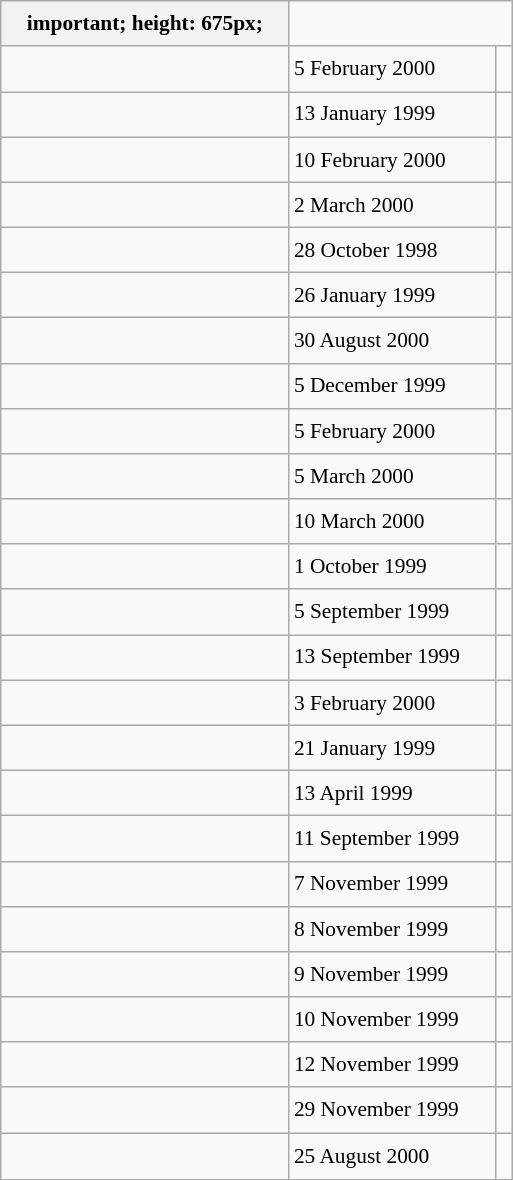<table class="wikitable" style="font-size: 89%; float: left; width: 24em; margin-right: 1em; line-height: 1.65em">
<tr>
<th>important; height: 675px;</th>
</tr>
<tr>
<td></td>
<td>5 February 2000</td>
<td><small></small></td>
</tr>
<tr>
<td></td>
<td>13 January 1999</td>
<td><small></small></td>
</tr>
<tr>
<td></td>
<td>10 February 2000</td>
<td><small></small></td>
</tr>
<tr>
<td></td>
<td>2 March 2000</td>
<td><small></small></td>
</tr>
<tr>
<td></td>
<td>28 October 1998</td>
<td><small></small></td>
</tr>
<tr>
<td></td>
<td>26 January 1999</td>
<td><small></small></td>
</tr>
<tr>
<td></td>
<td>30 August 2000</td>
<td><small></small></td>
</tr>
<tr>
<td></td>
<td>5 December 1999</td>
<td><small></small></td>
</tr>
<tr>
<td></td>
<td>5 February 2000</td>
<td><small></small></td>
</tr>
<tr>
<td></td>
<td>5 March 2000</td>
<td><small></small></td>
</tr>
<tr>
<td></td>
<td>10 March 2000</td>
<td><small></small></td>
</tr>
<tr>
<td></td>
<td>1 October 1999</td>
<td><small></small></td>
</tr>
<tr>
<td></td>
<td>5 September 1999</td>
<td><small></small></td>
</tr>
<tr>
<td></td>
<td>13 September 1999</td>
<td><small></small></td>
</tr>
<tr>
<td></td>
<td>3 February 2000</td>
<td><small></small></td>
</tr>
<tr>
<td></td>
<td>21 January 1999</td>
<td><small></small></td>
</tr>
<tr>
<td></td>
<td>13 April 1999</td>
<td><small></small></td>
</tr>
<tr>
<td></td>
<td>11 September 1999</td>
<td><small></small></td>
</tr>
<tr>
<td></td>
<td>7 November 1999</td>
<td><small></small></td>
</tr>
<tr>
<td></td>
<td>8 November 1999</td>
<td><small></small></td>
</tr>
<tr>
<td></td>
<td>9 November 1999</td>
<td><small></small></td>
</tr>
<tr>
<td></td>
<td>10 November 1999</td>
<td><small></small></td>
</tr>
<tr>
<td></td>
<td>12 November 1999</td>
<td><small></small></td>
</tr>
<tr>
<td></td>
<td>29 November 1999</td>
<td><small></small></td>
</tr>
<tr>
<td></td>
<td>25 August 2000</td>
<td><small></small> </td>
</tr>
</table>
